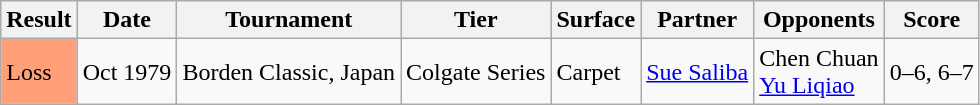<table class="sortable wikitable">
<tr>
<th>Result</th>
<th>Date</th>
<th>Tournament</th>
<th>Tier</th>
<th>Surface</th>
<th>Partner</th>
<th>Opponents</th>
<th class="unsortable">Score</th>
</tr>
<tr>
<td style="background:#FFA07A;">Loss</td>
<td>Oct 1979</td>
<td>Borden Classic, Japan</td>
<td>Colgate Series</td>
<td>Carpet</td>
<td> <a href='#'>Sue Saliba</a></td>
<td> Chen Chuan<br> <a href='#'>Yu Liqiao</a></td>
<td>0–6, 6–7</td>
</tr>
</table>
